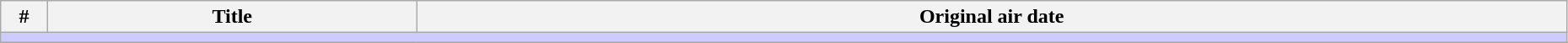<table class="wikitable" width="98%">
<tr>
<th width="3%">#</th>
<th>Title</th>
<th>Original air date</th>
</tr>
<tr>
<td colspan="3" bgcolor="#CCF"></td>
</tr>
<tr>
</tr>
</table>
